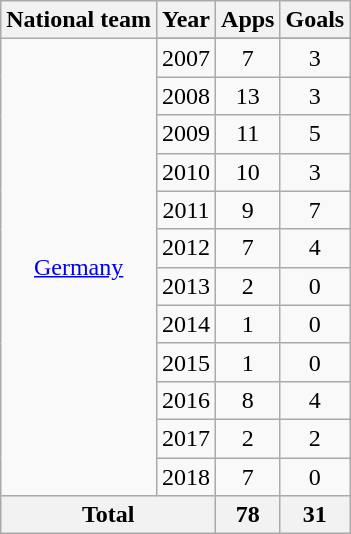<table class="wikitable" style="text-align:center">
<tr>
<th>National team</th>
<th>Year</th>
<th>Apps</th>
<th>Goals</th>
</tr>
<tr>
<td rowspan="13"><a href='#'>Germany</a></td>
</tr>
<tr>
<td>2007</td>
<td>7</td>
<td>3</td>
</tr>
<tr>
<td>2008</td>
<td>13</td>
<td>3</td>
</tr>
<tr>
<td>2009</td>
<td>11</td>
<td>5</td>
</tr>
<tr>
<td>2010</td>
<td>10</td>
<td>3</td>
</tr>
<tr>
<td>2011</td>
<td>9</td>
<td>7</td>
</tr>
<tr>
<td>2012</td>
<td>7</td>
<td>4</td>
</tr>
<tr>
<td>2013</td>
<td>2</td>
<td>0</td>
</tr>
<tr>
<td>2014</td>
<td>1</td>
<td>0</td>
</tr>
<tr>
<td>2015</td>
<td>1</td>
<td>0</td>
</tr>
<tr>
<td>2016</td>
<td>8</td>
<td>4</td>
</tr>
<tr>
<td>2017</td>
<td>2</td>
<td>2</td>
</tr>
<tr>
<td>2018</td>
<td>7</td>
<td>0</td>
</tr>
<tr>
<th colspan="2">Total</th>
<th>78</th>
<th>31</th>
</tr>
</table>
